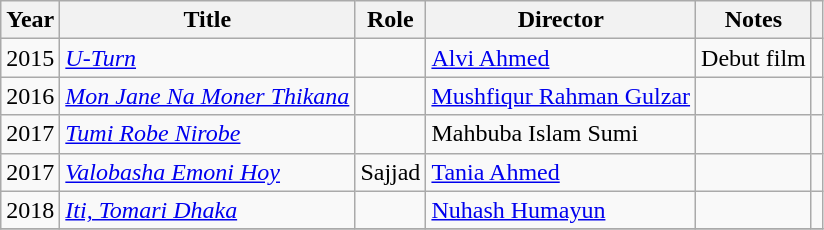<table class="wikitable sortable">
<tr>
<th>Year</th>
<th>Title</th>
<th>Role</th>
<th>Director</th>
<th>Notes</th>
<th></th>
</tr>
<tr>
<td>2015</td>
<td><em><a href='#'>U-Turn</a></em></td>
<td></td>
<td><a href='#'>Alvi Ahmed</a></td>
<td>Debut film</td>
<td></td>
</tr>
<tr>
<td>2016</td>
<td><em><a href='#'>Mon Jane Na Moner Thikana</a></em></td>
<td></td>
<td><a href='#'>Mushfiqur Rahman Gulzar</a></td>
<td></td>
<td></td>
</tr>
<tr>
<td>2017</td>
<td><em><a href='#'>Tumi Robe Nirobe</a></em></td>
<td></td>
<td>Mahbuba Islam Sumi</td>
<td></td>
<td></td>
</tr>
<tr>
<td>2017</td>
<td><em><a href='#'>Valobasha Emoni Hoy</a></em></td>
<td>Sajjad</td>
<td><a href='#'>Tania Ahmed</a></td>
<td></td>
<td></td>
</tr>
<tr>
<td>2018</td>
<td><em><a href='#'>Iti, Tomari Dhaka</a></em></td>
<td></td>
<td><a href='#'>Nuhash Humayun</a></td>
<td></td>
<td></td>
</tr>
<tr>
</tr>
</table>
